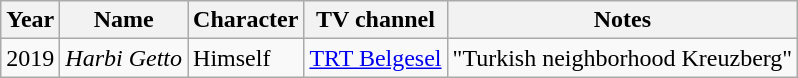<table class="wikitable">
<tr>
<th>Year</th>
<th>Name</th>
<th>Character</th>
<th>TV channel</th>
<th>Notes</th>
</tr>
<tr>
<td>2019</td>
<td><em>Harbi Getto</em></td>
<td>Himself</td>
<td><a href='#'>TRT Belgesel</a></td>
<td>"Turkish neighborhood Kreuzberg"</td>
</tr>
</table>
